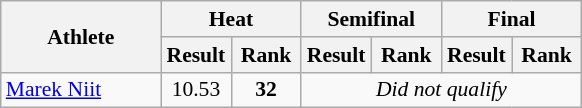<table class="wikitable" style="font-size:90%;text-align:center;">
<tr>
<th rowspan="2" width="100">Athlete</th>
<th colspan="2" width="80">Heat</th>
<th colspan="2" width="80">Semifinal</th>
<th colspan="2" width="80">Final</th>
</tr>
<tr>
<th width="40">Result</th>
<th width="40">Rank</th>
<th width="40">Result</th>
<th width="40">Rank</th>
<th width="40">Result</th>
<th width="40">Rank</th>
</tr>
<tr>
<td align="left"><a href='#'>Marek Niit</a></td>
<td>10.53</td>
<td><strong>32</strong></td>
<td colspan="4"><em>Did not qualify</em></td>
</tr>
</table>
